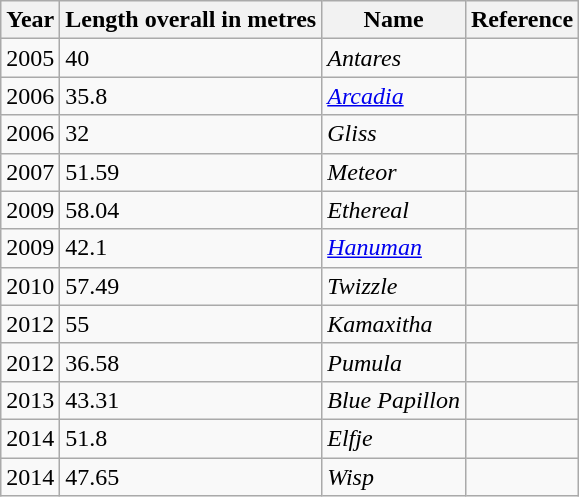<table class="wikitable sortable">
<tr>
<th>Year</th>
<th>Length overall in metres</th>
<th>Name</th>
<th>Reference</th>
</tr>
<tr>
<td>2005</td>
<td>40</td>
<td><em>Antares</em></td>
<td></td>
</tr>
<tr>
<td>2006</td>
<td>35.8</td>
<td><em><a href='#'>Arcadia</a></em></td>
<td></td>
</tr>
<tr>
<td>2006</td>
<td>32</td>
<td><em>Gliss</em></td>
<td></td>
</tr>
<tr>
<td>2007</td>
<td>51.59</td>
<td><em>Meteor</em></td>
<td></td>
</tr>
<tr>
<td>2009</td>
<td>58.04</td>
<td><em>Ethereal</em></td>
<td></td>
</tr>
<tr>
<td>2009</td>
<td>42.1</td>
<td><em><a href='#'>Hanuman</a></em></td>
<td></td>
</tr>
<tr>
<td>2010</td>
<td>57.49</td>
<td><em>Twizzle</em></td>
<td></td>
</tr>
<tr>
<td>2012</td>
<td>55</td>
<td><em>Kamaxitha</em></td>
<td></td>
</tr>
<tr>
<td>2012</td>
<td>36.58</td>
<td><em>Pumula</em></td>
<td></td>
</tr>
<tr>
<td>2013</td>
<td>43.31</td>
<td><em>Blue Papillon</em></td>
<td></td>
</tr>
<tr>
<td>2014</td>
<td>51.8</td>
<td><em>Elfje</em></td>
<td></td>
</tr>
<tr>
<td>2014</td>
<td>47.65</td>
<td><em>Wisp</em></td>
<td></td>
</tr>
</table>
